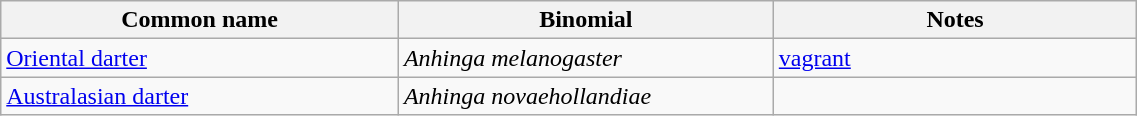<table style="width:60%;" class="wikitable">
<tr>
<th width=35%>Common name</th>
<th width=33%>Binomial</th>
<th width=32%>Notes</th>
</tr>
<tr>
<td><a href='#'>Oriental darter</a></td>
<td><em>Anhinga melanogaster</em></td>
<td><a href='#'>vagrant</a></td>
</tr>
<tr>
<td><a href='#'>Australasian darter</a></td>
<td><em>Anhinga novaehollandiae</em></td>
<td></td>
</tr>
</table>
